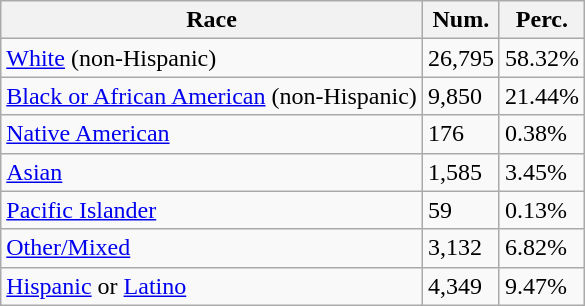<table class="wikitable">
<tr>
<th>Race</th>
<th>Num.</th>
<th>Perc.</th>
</tr>
<tr>
<td><a href='#'>White</a> (non-Hispanic)</td>
<td>26,795</td>
<td>58.32%</td>
</tr>
<tr>
<td><a href='#'>Black or African American</a> (non-Hispanic)</td>
<td>9,850</td>
<td>21.44%</td>
</tr>
<tr>
<td><a href='#'>Native American</a></td>
<td>176</td>
<td>0.38%</td>
</tr>
<tr>
<td><a href='#'>Asian</a></td>
<td>1,585</td>
<td>3.45%</td>
</tr>
<tr>
<td><a href='#'>Pacific Islander</a></td>
<td>59</td>
<td>0.13%</td>
</tr>
<tr>
<td><a href='#'>Other/Mixed</a></td>
<td>3,132</td>
<td>6.82%</td>
</tr>
<tr>
<td><a href='#'>Hispanic</a> or <a href='#'>Latino</a></td>
<td>4,349</td>
<td>9.47%</td>
</tr>
</table>
